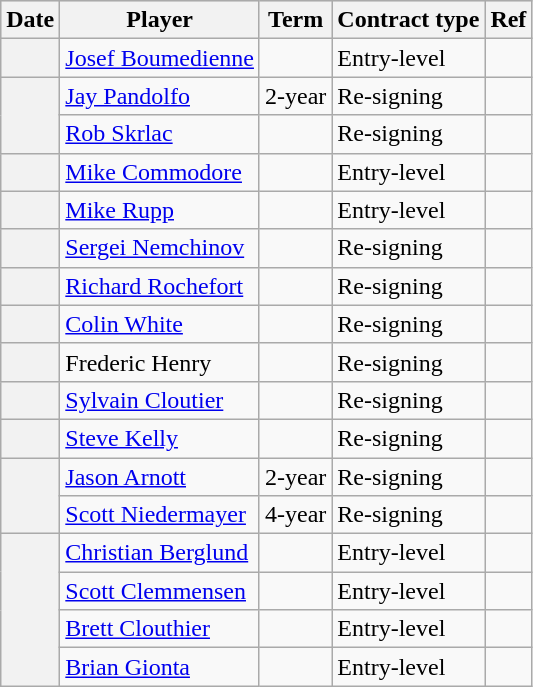<table class="wikitable plainrowheaders">
<tr style="background:#ddd; text-align:center;">
<th>Date</th>
<th>Player</th>
<th>Term</th>
<th>Contract type</th>
<th>Ref</th>
</tr>
<tr>
<th scope="row"></th>
<td><a href='#'>Josef Boumedienne</a></td>
<td></td>
<td>Entry-level</td>
<td></td>
</tr>
<tr>
<th scope="row" rowspan=2></th>
<td><a href='#'>Jay Pandolfo</a></td>
<td>2-year</td>
<td>Re-signing</td>
<td></td>
</tr>
<tr>
<td><a href='#'>Rob Skrlac</a></td>
<td></td>
<td>Re-signing</td>
<td></td>
</tr>
<tr>
<th scope="row"></th>
<td><a href='#'>Mike Commodore</a></td>
<td></td>
<td>Entry-level</td>
<td></td>
</tr>
<tr>
<th scope="row"></th>
<td><a href='#'>Mike Rupp</a></td>
<td></td>
<td>Entry-level</td>
<td></td>
</tr>
<tr>
<th scope="row"></th>
<td><a href='#'>Sergei Nemchinov</a></td>
<td></td>
<td>Re-signing</td>
<td></td>
</tr>
<tr>
<th scope="row"></th>
<td><a href='#'>Richard Rochefort</a></td>
<td></td>
<td>Re-signing</td>
<td></td>
</tr>
<tr>
<th scope="row"></th>
<td><a href='#'>Colin White</a></td>
<td></td>
<td>Re-signing</td>
<td></td>
</tr>
<tr>
<th scope="row"></th>
<td>Frederic Henry</td>
<td></td>
<td>Re-signing</td>
<td></td>
</tr>
<tr>
<th scope="row"></th>
<td><a href='#'>Sylvain Cloutier</a></td>
<td></td>
<td>Re-signing</td>
<td></td>
</tr>
<tr>
<th scope="row"></th>
<td><a href='#'>Steve Kelly</a></td>
<td></td>
<td>Re-signing</td>
<td></td>
</tr>
<tr>
<th scope="row" rowspan=2></th>
<td><a href='#'>Jason Arnott</a></td>
<td>2-year</td>
<td>Re-signing</td>
<td></td>
</tr>
<tr>
<td><a href='#'>Scott Niedermayer</a></td>
<td>4-year</td>
<td>Re-signing</td>
<td></td>
</tr>
<tr>
<th scope="row" rowspan=4></th>
<td><a href='#'>Christian Berglund</a></td>
<td></td>
<td>Entry-level</td>
<td></td>
</tr>
<tr>
<td><a href='#'>Scott Clemmensen</a></td>
<td></td>
<td>Entry-level</td>
<td></td>
</tr>
<tr>
<td><a href='#'>Brett Clouthier</a></td>
<td></td>
<td>Entry-level</td>
<td></td>
</tr>
<tr>
<td><a href='#'>Brian Gionta</a></td>
<td></td>
<td>Entry-level</td>
<td></td>
</tr>
</table>
